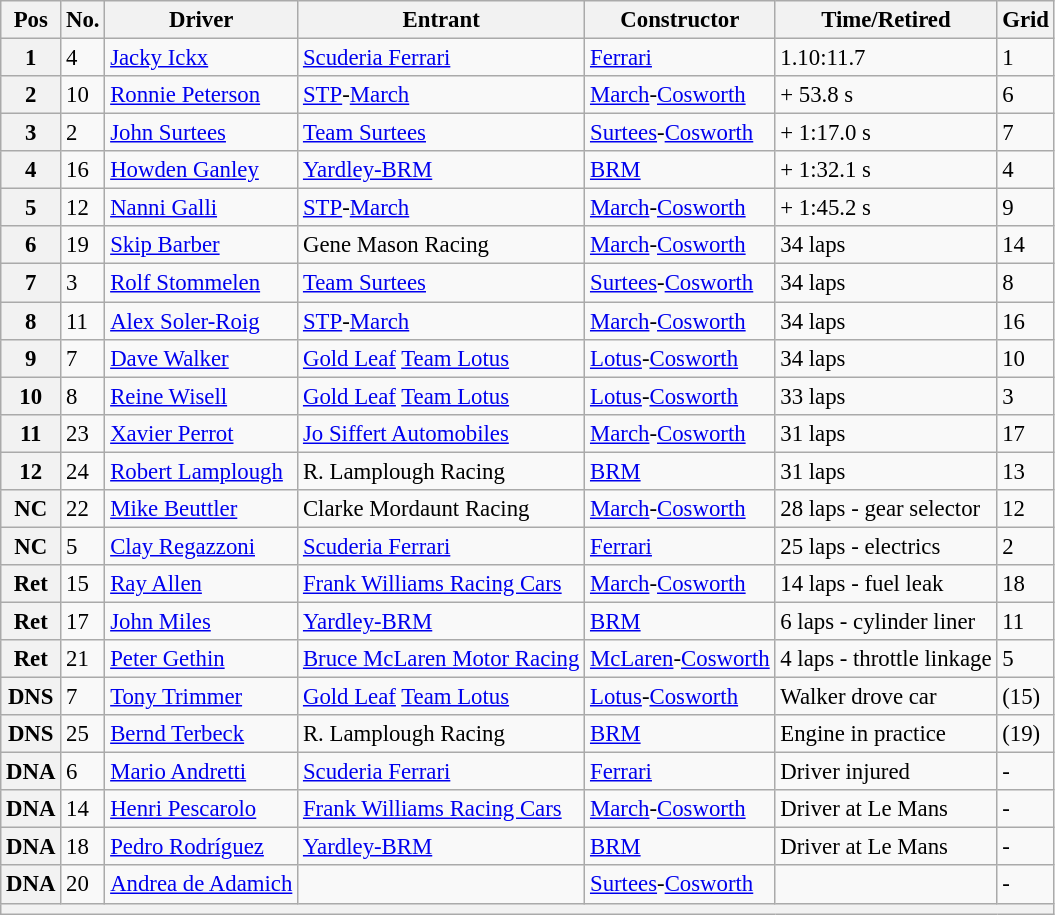<table class="wikitable" style="font-size: 95%;">
<tr>
<th>Pos</th>
<th>No.</th>
<th>Driver</th>
<th>Entrant</th>
<th>Constructor</th>
<th>Time/Retired</th>
<th>Grid</th>
</tr>
<tr>
<th>1</th>
<td>4</td>
<td> <a href='#'>Jacky Ickx</a></td>
<td><a href='#'>Scuderia Ferrari</a></td>
<td><a href='#'>Ferrari</a></td>
<td>1.10:11.7</td>
<td>1</td>
</tr>
<tr>
<th>2</th>
<td>10</td>
<td> <a href='#'>Ronnie Peterson</a></td>
<td><a href='#'>STP</a>-<a href='#'>March</a></td>
<td><a href='#'>March</a>-<a href='#'>Cosworth</a></td>
<td>+ 53.8 s</td>
<td>6</td>
</tr>
<tr>
<th>3</th>
<td>2</td>
<td> <a href='#'>John Surtees</a></td>
<td><a href='#'>Team Surtees</a></td>
<td><a href='#'>Surtees</a>-<a href='#'>Cosworth</a></td>
<td>+ 1:17.0 s</td>
<td>7</td>
</tr>
<tr>
<th>4</th>
<td>16</td>
<td> <a href='#'>Howden Ganley</a></td>
<td><a href='#'>Yardley-BRM</a></td>
<td><a href='#'>BRM</a></td>
<td>+ 1:32.1 s</td>
<td>4</td>
</tr>
<tr>
<th>5</th>
<td>12</td>
<td> <a href='#'>Nanni Galli</a></td>
<td><a href='#'>STP</a>-<a href='#'>March</a></td>
<td><a href='#'>March</a>-<a href='#'>Cosworth</a></td>
<td>+ 1:45.2 s</td>
<td>9</td>
</tr>
<tr>
<th>6</th>
<td>19</td>
<td> <a href='#'>Skip Barber</a></td>
<td>Gene Mason Racing</td>
<td><a href='#'>March</a>-<a href='#'>Cosworth</a></td>
<td>34 laps</td>
<td>14</td>
</tr>
<tr>
<th>7</th>
<td>3</td>
<td> <a href='#'>Rolf Stommelen</a></td>
<td><a href='#'>Team Surtees</a></td>
<td><a href='#'>Surtees</a>-<a href='#'>Cosworth</a></td>
<td>34 laps</td>
<td>8</td>
</tr>
<tr>
<th>8</th>
<td>11</td>
<td> <a href='#'>Alex Soler-Roig</a></td>
<td><a href='#'>STP</a>-<a href='#'>March</a></td>
<td><a href='#'>March</a>-<a href='#'>Cosworth</a></td>
<td>34 laps</td>
<td>16</td>
</tr>
<tr>
<th>9</th>
<td>7</td>
<td> <a href='#'>Dave Walker</a></td>
<td><a href='#'>Gold Leaf</a> <a href='#'>Team Lotus</a></td>
<td><a href='#'>Lotus</a>-<a href='#'>Cosworth</a></td>
<td>34 laps</td>
<td>10</td>
</tr>
<tr>
<th>10</th>
<td>8</td>
<td> <a href='#'>Reine Wisell</a></td>
<td><a href='#'>Gold Leaf</a> <a href='#'>Team Lotus</a></td>
<td><a href='#'>Lotus</a>-<a href='#'>Cosworth</a></td>
<td>33 laps</td>
<td>3</td>
</tr>
<tr>
<th>11</th>
<td>23</td>
<td> <a href='#'>Xavier Perrot</a></td>
<td><a href='#'>Jo Siffert Automobiles</a></td>
<td><a href='#'>March</a>-<a href='#'>Cosworth</a></td>
<td>31 laps</td>
<td>17</td>
</tr>
<tr>
<th>12</th>
<td>24</td>
<td> <a href='#'>Robert Lamplough</a></td>
<td>R. Lamplough Racing</td>
<td><a href='#'>BRM</a></td>
<td>31 laps</td>
<td>13</td>
</tr>
<tr>
<th>NC</th>
<td>22</td>
<td> <a href='#'>Mike Beuttler</a></td>
<td>Clarke Mordaunt Racing</td>
<td><a href='#'>March</a>-<a href='#'>Cosworth</a></td>
<td>28 laps - gear selector</td>
<td>12</td>
</tr>
<tr>
<th>NC</th>
<td>5</td>
<td> <a href='#'>Clay Regazzoni</a></td>
<td><a href='#'>Scuderia Ferrari</a></td>
<td><a href='#'>Ferrari</a></td>
<td>25 laps - electrics</td>
<td>2</td>
</tr>
<tr>
<th>Ret</th>
<td>15</td>
<td> <a href='#'>Ray Allen</a></td>
<td><a href='#'>Frank Williams Racing Cars</a></td>
<td><a href='#'>March</a>-<a href='#'>Cosworth</a></td>
<td>14 laps - fuel leak</td>
<td>18</td>
</tr>
<tr>
<th>Ret</th>
<td>17</td>
<td> <a href='#'>John Miles</a></td>
<td><a href='#'>Yardley-BRM</a></td>
<td><a href='#'>BRM</a></td>
<td>6 laps - cylinder liner</td>
<td>11</td>
</tr>
<tr>
<th>Ret</th>
<td>21</td>
<td> <a href='#'>Peter Gethin</a></td>
<td><a href='#'>Bruce McLaren Motor Racing</a></td>
<td><a href='#'>McLaren</a>-<a href='#'>Cosworth</a></td>
<td>4 laps - throttle linkage</td>
<td>5</td>
</tr>
<tr>
<th>DNS</th>
<td>7</td>
<td> <a href='#'>Tony Trimmer</a></td>
<td><a href='#'>Gold Leaf</a> <a href='#'>Team Lotus</a></td>
<td><a href='#'>Lotus</a>-<a href='#'>Cosworth</a></td>
<td>Walker drove car</td>
<td>(15)</td>
</tr>
<tr>
<th>DNS</th>
<td>25</td>
<td> <a href='#'>Bernd Terbeck</a></td>
<td>R. Lamplough Racing</td>
<td><a href='#'>BRM</a></td>
<td>Engine in practice</td>
<td>(19)</td>
</tr>
<tr>
<th>DNA</th>
<td>6</td>
<td> <a href='#'>Mario Andretti</a></td>
<td><a href='#'>Scuderia Ferrari</a></td>
<td><a href='#'>Ferrari</a></td>
<td>Driver injured</td>
<td>-</td>
</tr>
<tr>
<th>DNA</th>
<td>14</td>
<td> <a href='#'>Henri Pescarolo</a></td>
<td><a href='#'>Frank Williams Racing Cars</a></td>
<td><a href='#'>March</a>-<a href='#'>Cosworth</a></td>
<td>Driver at Le Mans</td>
<td>-</td>
</tr>
<tr>
<th>DNA</th>
<td>18</td>
<td> <a href='#'>Pedro Rodríguez</a></td>
<td><a href='#'>Yardley-BRM</a></td>
<td><a href='#'>BRM</a></td>
<td>Driver at Le Mans</td>
<td>-</td>
</tr>
<tr>
<th>DNA</th>
<td>20</td>
<td> <a href='#'>Andrea de Adamich</a></td>
<td></td>
<td><a href='#'>Surtees</a>-<a href='#'>Cosworth</a></td>
<td></td>
<td>-</td>
</tr>
<tr>
<th colspan="7"></th>
</tr>
</table>
